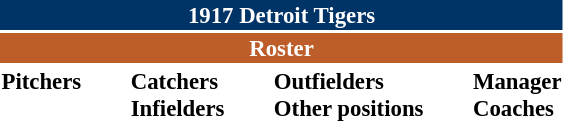<table class="toccolours" style="font-size: 95%;">
<tr>
<th colspan="10" style="background-color: #003366; color: white; text-align: center;">1917 Detroit Tigers</th>
</tr>
<tr>
<td colspan="10" style="background-color: #bd5d29; color: white; text-align: center;"><strong>Roster</strong></td>
</tr>
<tr>
<td valign="top"><strong>Pitchers</strong><br>







</td>
<td width="25px"></td>
<td valign="top"><strong>Catchers</strong><br>


<strong>Infielders</strong>








</td>
<td width="25px"></td>
<td valign="top"><strong>Outfielders</strong><br>





<strong>Other positions</strong>
</td>
<td width="25px"></td>
<td valign="top"><strong>Manager</strong><br>
<strong>Coaches</strong>
</td>
</tr>
</table>
